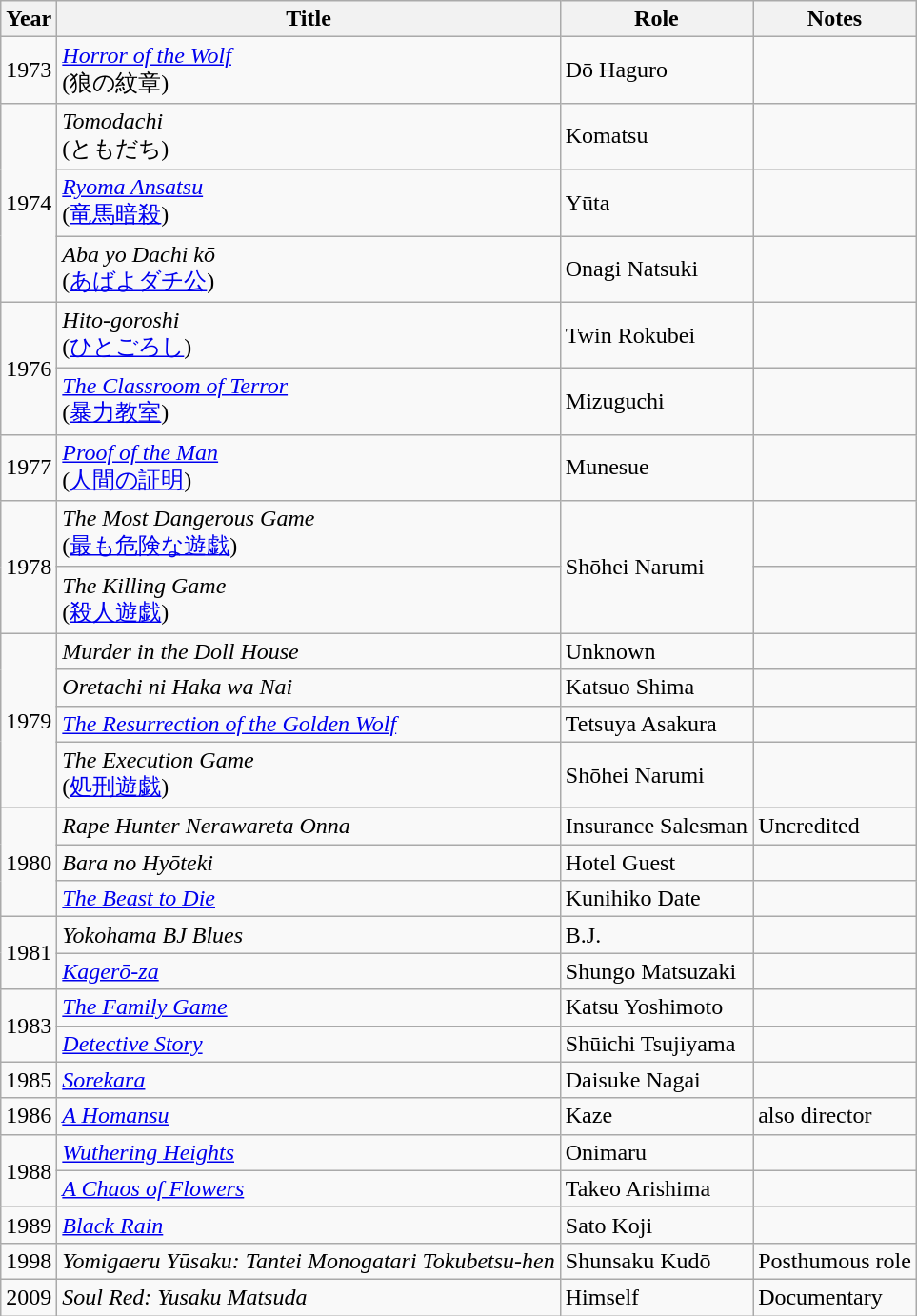<table class="wikitable">
<tr>
<th>Year</th>
<th>Title</th>
<th>Role</th>
<th>Notes</th>
</tr>
<tr>
<td>1973</td>
<td><em><a href='#'>Horror of the Wolf</a></em><br>(狼の紋章)</td>
<td>Dō Haguro</td>
<td></td>
</tr>
<tr>
<td rowspan="3">1974</td>
<td><em>Tomodachi</em><br>(ともだち)</td>
<td>Komatsu</td>
<td></td>
</tr>
<tr>
<td><em><a href='#'>Ryoma Ansatsu</a></em><br>(<a href='#'>竜馬暗殺</a>)</td>
<td>Yūta</td>
<td></td>
</tr>
<tr>
<td><em>Aba yo Dachi kō</em><br>(<a href='#'>あばよダチ公</a>)</td>
<td>Onagi Natsuki</td>
<td></td>
</tr>
<tr>
<td rowspan="2">1976</td>
<td><em>Hito-goroshi</em><br>(<a href='#'>ひとごろし</a>)</td>
<td>Twin Rokubei</td>
<td></td>
</tr>
<tr>
<td><em><a href='#'>The Classroom of Terror</a></em><br>(<a href='#'>暴力教室</a>)</td>
<td>Mizuguchi</td>
<td></td>
</tr>
<tr>
<td>1977</td>
<td><em><a href='#'>Proof of the Man</a></em><br>(<a href='#'>人間の証明</a>)</td>
<td>Munesue</td>
<td></td>
</tr>
<tr>
<td rowspan="2">1978</td>
<td><em>The Most Dangerous Game</em><br>(<a href='#'>最も危険な遊戯</a>)</td>
<td rowspan="2">Shōhei Narumi</td>
<td></td>
</tr>
<tr>
<td><em>The Killing Game</em><br>(<a href='#'>殺人遊戯</a>)</td>
<td></td>
</tr>
<tr>
<td rowspan="4">1979</td>
<td><em>Murder in the Doll House</em></td>
<td>Unknown</td>
<td></td>
</tr>
<tr>
<td><em>Oretachi ni Haka wa Nai</em></td>
<td>Katsuo Shima</td>
<td></td>
</tr>
<tr>
<td><em><a href='#'>The Resurrection of the Golden Wolf</a></em></td>
<td>Tetsuya Asakura</td>
<td></td>
</tr>
<tr>
<td><em>The Execution Game</em><br>(<a href='#'>処刑遊戯</a>)</td>
<td>Shōhei Narumi</td>
<td></td>
</tr>
<tr>
<td rowspan="3">1980</td>
<td><em>Rape Hunter Nerawareta Onna</em></td>
<td>Insurance Salesman</td>
<td>Uncredited</td>
</tr>
<tr>
<td><em>Bara no Hyōteki</em></td>
<td>Hotel Guest</td>
<td></td>
</tr>
<tr>
<td><em><a href='#'>The Beast to Die</a></em></td>
<td>Kunihiko Date</td>
<td></td>
</tr>
<tr>
<td rowspan="2">1981</td>
<td><em>Yokohama BJ Blues</em></td>
<td>B.J.</td>
<td></td>
</tr>
<tr>
<td><em><a href='#'>Kagerō-za</a></em></td>
<td>Shungo Matsuzaki</td>
<td></td>
</tr>
<tr>
<td rowspan="2">1983</td>
<td><em><a href='#'>The Family Game</a></em></td>
<td>Katsu Yoshimoto</td>
<td></td>
</tr>
<tr>
<td><em><a href='#'>Detective Story</a></em></td>
<td>Shūichi Tsujiyama</td>
<td></td>
</tr>
<tr>
<td>1985</td>
<td><em><a href='#'>Sorekara</a></em></td>
<td>Daisuke Nagai</td>
<td></td>
</tr>
<tr>
<td>1986</td>
<td><em><a href='#'>A Homansu</a></em></td>
<td>Kaze</td>
<td>also director</td>
</tr>
<tr>
<td rowspan="2">1988</td>
<td><em><a href='#'>Wuthering Heights</a></em></td>
<td>Onimaru</td>
<td></td>
</tr>
<tr>
<td><em><a href='#'>A Chaos of Flowers</a></em></td>
<td>Takeo Arishima</td>
<td></td>
</tr>
<tr>
<td>1989</td>
<td><em><a href='#'>Black Rain</a></em></td>
<td>Sato Koji</td>
<td></td>
</tr>
<tr>
<td>1998</td>
<td><em>Yomigaeru Yūsaku: Tantei Monogatari Tokubetsu-hen</em></td>
<td>Shunsaku Kudō</td>
<td>Posthumous role</td>
</tr>
<tr>
<td>2009</td>
<td><em>Soul Red: Yusaku Matsuda</em></td>
<td>Himself</td>
<td>Documentary</td>
</tr>
</table>
